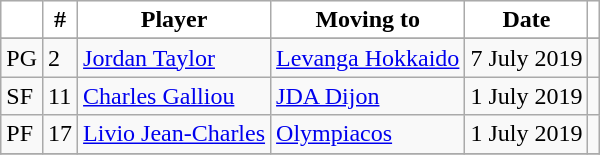<table class="wikitable sortable" style="text-align: left;">
<tr>
<th style="background:white; color:black;"></th>
<th style="background:white; color:black;">#</th>
<th style="background:white; color:black;">Player</th>
<th style="background:white; color:black;">Moving to</th>
<th style="background:white; color:black;">Date</th>
<th style="background:white; color:black;"></th>
</tr>
<tr>
</tr>
<tr>
<td>PG</td>
<td>2</td>
<td> <a href='#'>Jordan Taylor</a></td>
<td> <a href='#'>Levanga Hokkaido</a></td>
<td>7 July 2019</td>
<td></td>
</tr>
<tr>
<td>SF</td>
<td>11</td>
<td> <a href='#'>Charles Galliou</a></td>
<td> <a href='#'>JDA Dijon</a></td>
<td>1 July 2019</td>
<td></td>
</tr>
<tr>
<td>PF</td>
<td>17</td>
<td> <a href='#'>Livio Jean-Charles</a></td>
<td> <a href='#'>Olympiacos</a></td>
<td>1 July 2019</td>
<td></td>
</tr>
<tr>
</tr>
</table>
